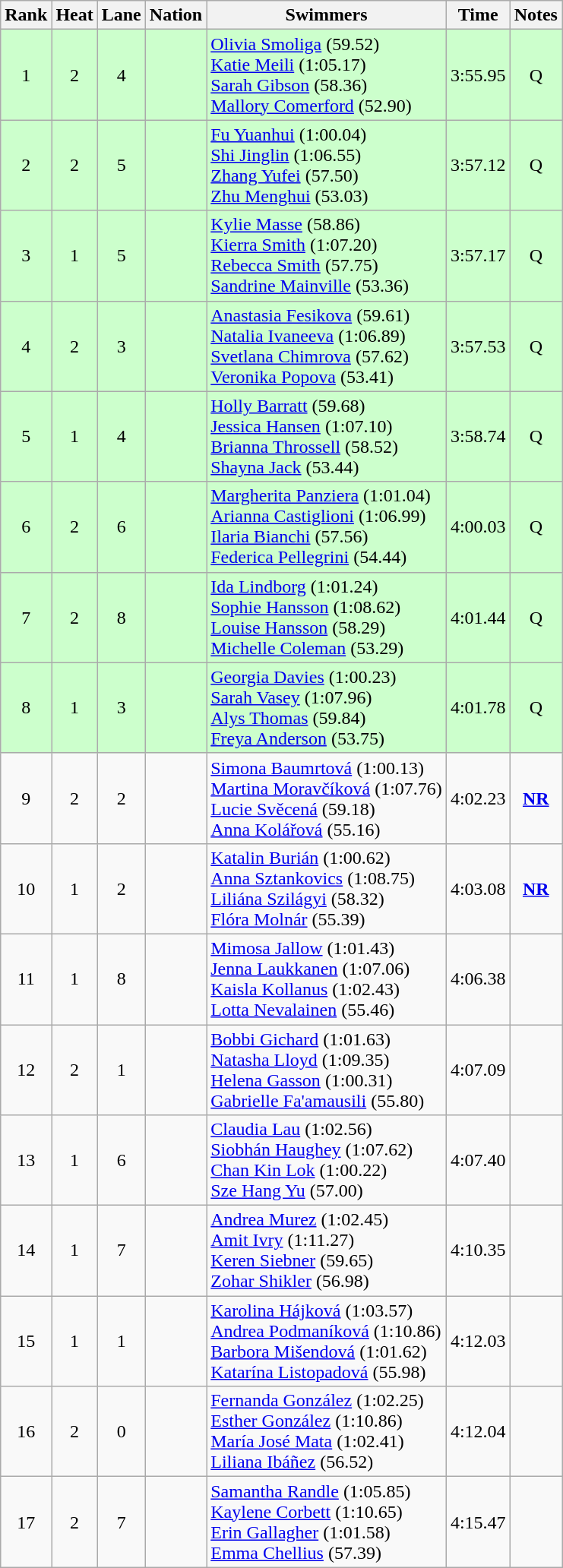<table class="wikitable sortable" style="text-align:center">
<tr>
<th>Rank</th>
<th>Heat</th>
<th>Lane</th>
<th>Nation</th>
<th>Swimmers</th>
<th>Time</th>
<th>Notes</th>
</tr>
<tr bgcolor=ccffcc>
<td>1</td>
<td>2</td>
<td>4</td>
<td align=left></td>
<td align=left><a href='#'>Olivia Smoliga</a> (59.52)<br><a href='#'>Katie Meili</a> (1:05.17)<br><a href='#'>Sarah Gibson</a> (58.36)<br><a href='#'>Mallory Comerford</a> (52.90)</td>
<td>3:55.95</td>
<td>Q</td>
</tr>
<tr bgcolor=ccffcc>
<td>2</td>
<td>2</td>
<td>5</td>
<td align=left></td>
<td align=left><a href='#'>Fu Yuanhui</a> (1:00.04)<br><a href='#'>Shi Jinglin</a> (1:06.55)<br><a href='#'>Zhang Yufei</a> (57.50)<br><a href='#'>Zhu Menghui</a> (53.03)</td>
<td>3:57.12</td>
<td>Q</td>
</tr>
<tr bgcolor=ccffcc>
<td>3</td>
<td>1</td>
<td>5</td>
<td align=left></td>
<td align=left><a href='#'>Kylie Masse</a> (58.86)<br><a href='#'>Kierra Smith</a> (1:07.20)<br><a href='#'>Rebecca Smith</a> (57.75)<br><a href='#'>Sandrine Mainville</a> (53.36)</td>
<td>3:57.17</td>
<td>Q</td>
</tr>
<tr bgcolor=ccffcc>
<td>4</td>
<td>2</td>
<td>3</td>
<td align=left></td>
<td align=left><a href='#'>Anastasia Fesikova</a> (59.61)<br><a href='#'>Natalia Ivaneeva</a> (1:06.89)<br><a href='#'>Svetlana Chimrova</a> (57.62)<br><a href='#'>Veronika Popova</a> (53.41)</td>
<td>3:57.53</td>
<td>Q</td>
</tr>
<tr bgcolor=ccffcc>
<td>5</td>
<td>1</td>
<td>4</td>
<td align=left></td>
<td align=left><a href='#'>Holly Barratt</a> (59.68)<br><a href='#'>Jessica Hansen</a> (1:07.10)<br><a href='#'>Brianna Throssell</a> (58.52)<br><a href='#'>Shayna Jack</a> (53.44)</td>
<td>3:58.74</td>
<td>Q</td>
</tr>
<tr bgcolor=ccffcc>
<td>6</td>
<td>2</td>
<td>6</td>
<td align=left></td>
<td align=left><a href='#'>Margherita Panziera</a> (1:01.04)<br><a href='#'>Arianna Castiglioni</a> (1:06.99)<br><a href='#'>Ilaria Bianchi</a> (57.56)<br><a href='#'>Federica Pellegrini</a> (54.44)</td>
<td>4:00.03</td>
<td>Q</td>
</tr>
<tr bgcolor=ccffcc>
<td>7</td>
<td>2</td>
<td>8</td>
<td align=left></td>
<td align=left><a href='#'>Ida Lindborg</a> (1:01.24)<br><a href='#'>Sophie Hansson</a> (1:08.62)<br><a href='#'>Louise Hansson</a> (58.29)<br><a href='#'>Michelle Coleman</a> (53.29)</td>
<td>4:01.44</td>
<td>Q</td>
</tr>
<tr bgcolor=ccffcc>
<td>8</td>
<td>1</td>
<td>3</td>
<td align=left></td>
<td align=left><a href='#'>Georgia Davies</a> (1:00.23)<br><a href='#'>Sarah Vasey</a> (1:07.96)<br><a href='#'>Alys Thomas</a> (59.84)<br><a href='#'>Freya Anderson</a> (53.75)</td>
<td>4:01.78</td>
<td>Q</td>
</tr>
<tr>
<td>9</td>
<td>2</td>
<td>2</td>
<td align=left></td>
<td align=left><a href='#'>Simona Baumrtová</a> (1:00.13)<br><a href='#'>Martina Moravčíková</a> (1:07.76)<br><a href='#'>Lucie Svěcená</a> (59.18)<br><a href='#'>Anna Kolářová</a> (55.16)</td>
<td>4:02.23</td>
<td><strong><a href='#'>NR</a></strong></td>
</tr>
<tr>
<td>10</td>
<td>1</td>
<td>2</td>
<td align=left></td>
<td align=left><a href='#'>Katalin Burián</a> (1:00.62)<br><a href='#'>Anna Sztankovics</a> (1:08.75)<br><a href='#'>Liliána Szilágyi</a> (58.32)<br><a href='#'>Flóra Molnár</a> (55.39)</td>
<td>4:03.08</td>
<td><strong><a href='#'>NR</a></strong></td>
</tr>
<tr>
<td>11</td>
<td>1</td>
<td>8</td>
<td align=left></td>
<td align=left><a href='#'>Mimosa Jallow</a> (1:01.43)<br><a href='#'>Jenna Laukkanen</a> (1:07.06)<br><a href='#'>Kaisla Kollanus</a> (1:02.43)<br><a href='#'>Lotta Nevalainen</a> (55.46)</td>
<td>4:06.38</td>
<td></td>
</tr>
<tr>
<td>12</td>
<td>2</td>
<td>1</td>
<td align=left></td>
<td align=left><a href='#'>Bobbi Gichard</a> (1:01.63)<br><a href='#'>Natasha Lloyd</a> (1:09.35)<br><a href='#'>Helena Gasson</a> (1:00.31)<br><a href='#'>Gabrielle Fa'amausili</a> (55.80)</td>
<td>4:07.09</td>
<td></td>
</tr>
<tr>
<td>13</td>
<td>1</td>
<td>6</td>
<td align=left></td>
<td align=left><a href='#'>Claudia Lau</a> (1:02.56)<br><a href='#'>Siobhán Haughey</a> (1:07.62)<br><a href='#'>Chan Kin Lok</a> (1:00.22)<br><a href='#'>Sze Hang Yu</a> (57.00)</td>
<td>4:07.40</td>
<td></td>
</tr>
<tr>
<td>14</td>
<td>1</td>
<td>7</td>
<td align=left></td>
<td align=left><a href='#'>Andrea Murez</a> (1:02.45)<br><a href='#'>Amit Ivry</a> (1:11.27)<br><a href='#'>Keren Siebner</a> (59.65)<br><a href='#'>Zohar Shikler</a> (56.98)</td>
<td>4:10.35</td>
<td></td>
</tr>
<tr>
<td>15</td>
<td>1</td>
<td>1</td>
<td align=left></td>
<td align=left><a href='#'>Karolina Hájková</a> (1:03.57)<br><a href='#'>Andrea Podmaníková</a> (1:10.86)<br><a href='#'>Barbora Mišendová</a> (1:01.62)<br><a href='#'>Katarína Listopadová</a> (55.98)</td>
<td>4:12.03</td>
<td></td>
</tr>
<tr>
<td>16</td>
<td>2</td>
<td>0</td>
<td align=left></td>
<td align=left><a href='#'>Fernanda González</a> (1:02.25)<br><a href='#'>Esther González</a> (1:10.86)<br><a href='#'>María José Mata</a> (1:02.41)<br><a href='#'>Liliana Ibáñez</a> (56.52)</td>
<td>4:12.04</td>
<td></td>
</tr>
<tr>
<td>17</td>
<td>2</td>
<td>7</td>
<td align=left></td>
<td align=left><a href='#'>Samantha Randle</a> (1:05.85)<br><a href='#'>Kaylene Corbett</a> (1:10.65)<br><a href='#'>Erin Gallagher</a> (1:01.58)<br><a href='#'>Emma Chellius</a> (57.39)</td>
<td>4:15.47</td>
<td></td>
</tr>
</table>
